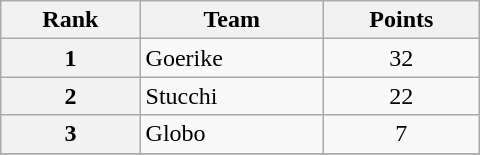<table class="wikitable" style="width:20em;margin-bottom:0;">
<tr>
<th>Rank</th>
<th>Team</th>
<th>Points</th>
</tr>
<tr>
<th style="text-align:center">1</th>
<td>Goerike</td>
<td style="text-align:center;">32</td>
</tr>
<tr>
<th style="text-align:center">2</th>
<td>Stucchi</td>
<td style="text-align:center;">22</td>
</tr>
<tr>
<th style="text-align:center">3</th>
<td>Globo</td>
<td style="text-align:center;">7</td>
</tr>
<tr>
</tr>
</table>
